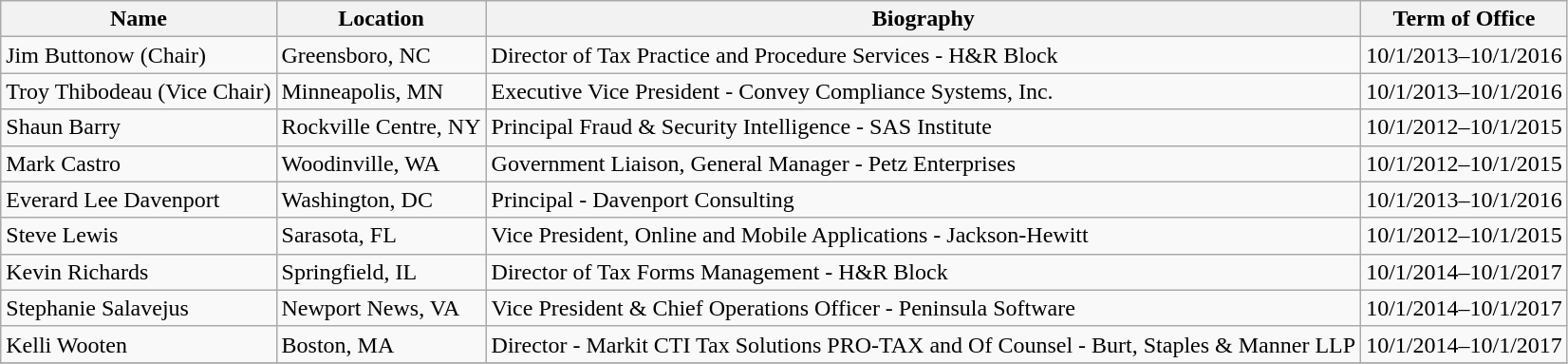<table class="wikitable">
<tr>
<th>Name</th>
<th>Location</th>
<th>Biography</th>
<th>Term of Office</th>
</tr>
<tr>
<td>Jim Buttonow (Chair)</td>
<td>Greensboro, NC</td>
<td>Director of Tax Practice and Procedure Services - H&R Block</td>
<td>10/1/2013–10/1/2016</td>
</tr>
<tr>
<td>Troy Thibodeau (Vice Chair)</td>
<td>Minneapolis, MN</td>
<td>Executive Vice President - Convey Compliance Systems, Inc.</td>
<td>10/1/2013–10/1/2016</td>
</tr>
<tr>
<td>Shaun Barry</td>
<td>Rockville Centre, NY</td>
<td>Principal Fraud & Security Intelligence - SAS Institute</td>
<td>10/1/2012–10/1/2015</td>
</tr>
<tr>
<td>Mark Castro</td>
<td>Woodinville, WA</td>
<td>Government Liaison, General Manager - Petz Enterprises</td>
<td>10/1/2012–10/1/2015</td>
</tr>
<tr>
<td>Everard Lee Davenport</td>
<td>Washington, DC</td>
<td>Principal - Davenport Consulting</td>
<td>10/1/2013–10/1/2016</td>
</tr>
<tr>
<td>Steve Lewis</td>
<td>Sarasota, FL</td>
<td>Vice President, Online and Mobile Applications - Jackson-Hewitt</td>
<td>10/1/2012–10/1/2015</td>
</tr>
<tr>
<td>Kevin Richards</td>
<td>Springfield, IL</td>
<td>Director of Tax Forms Management - H&R Block</td>
<td>10/1/2014–10/1/2017</td>
</tr>
<tr>
<td>Stephanie Salavejus</td>
<td>Newport News, VA</td>
<td>Vice President & Chief Operations Officer - Peninsula Software</td>
<td>10/1/2014–10/1/2017</td>
</tr>
<tr>
<td>Kelli Wooten</td>
<td>Boston, MA</td>
<td>Director - Markit CTI Tax Solutions PRO-TAX and Of Counsel - Burt, Staples & Manner LLP</td>
<td>10/1/2014–10/1/2017</td>
</tr>
<tr>
</tr>
</table>
